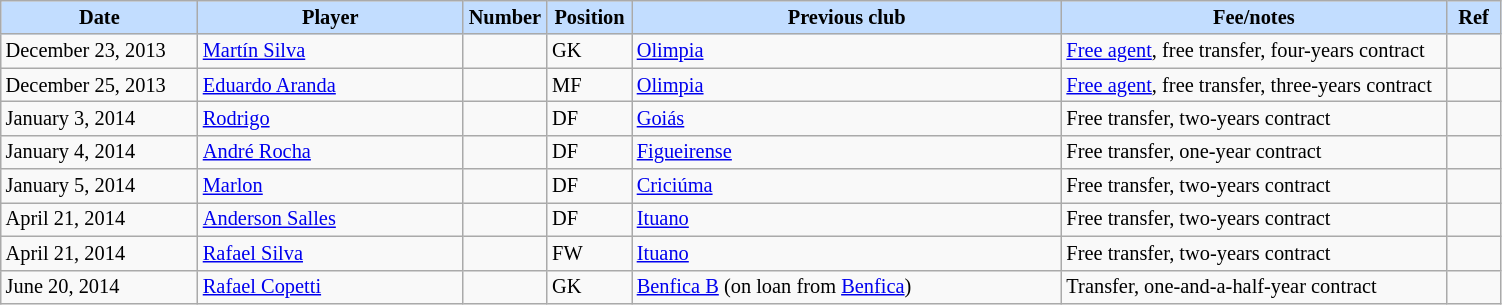<table class="wikitable" style="text-align:left; font-size:85%;">
<tr>
<th style="background:#c2ddff; width:125px;">Date</th>
<th style="background:#c2ddff; width:170px;">Player</th>
<th style="background:#c2ddff; width:50px;">Number</th>
<th style="background:#c2ddff; width:50px;">Position</th>
<th style="background:#c2ddff; width:280px;">Previous club</th>
<th style="background:#c2ddff; width:250px;">Fee/notes</th>
<th style="background:#c2ddff; width:30px;">Ref</th>
</tr>
<tr>
<td>December 23, 2013</td>
<td> <a href='#'>Martín Silva</a></td>
<td></td>
<td>GK</td>
<td> <a href='#'>Olimpia</a></td>
<td><a href='#'>Free agent</a>, free transfer, four-years contract</td>
<td></td>
</tr>
<tr>
<td>December 25, 2013</td>
<td> <a href='#'>Eduardo Aranda</a></td>
<td></td>
<td>MF</td>
<td> <a href='#'>Olimpia</a></td>
<td><a href='#'>Free agent</a>, free transfer, three-years contract</td>
<td></td>
</tr>
<tr>
<td>January 3, 2014</td>
<td> <a href='#'>Rodrigo</a></td>
<td></td>
<td>DF</td>
<td> <a href='#'>Goiás</a></td>
<td>Free transfer, two-years contract</td>
<td></td>
</tr>
<tr>
<td>January 4, 2014</td>
<td> <a href='#'>André Rocha</a></td>
<td></td>
<td>DF</td>
<td> <a href='#'>Figueirense</a></td>
<td>Free transfer, one-year contract</td>
<td></td>
</tr>
<tr>
<td>January 5, 2014</td>
<td> <a href='#'>Marlon</a></td>
<td></td>
<td>DF</td>
<td> <a href='#'>Criciúma</a></td>
<td>Free transfer, two-years contract</td>
<td></td>
</tr>
<tr>
<td>April 21, 2014</td>
<td> <a href='#'>Anderson Salles</a></td>
<td></td>
<td>DF</td>
<td> <a href='#'>Ituano</a></td>
<td>Free transfer, two-years contract</td>
<td></td>
</tr>
<tr>
<td>April 21, 2014</td>
<td> <a href='#'>Rafael Silva</a></td>
<td></td>
<td>FW</td>
<td> <a href='#'>Ituano</a></td>
<td>Free transfer, two-years contract</td>
<td></td>
</tr>
<tr>
<td>June 20, 2014</td>
<td> <a href='#'>Rafael Copetti</a></td>
<td></td>
<td>GK</td>
<td> <a href='#'>Benfica B</a> (on loan from <a href='#'>Benfica</a>)</td>
<td>Transfer, one-and-a-half-year contract</td>
<td></td>
</tr>
</table>
